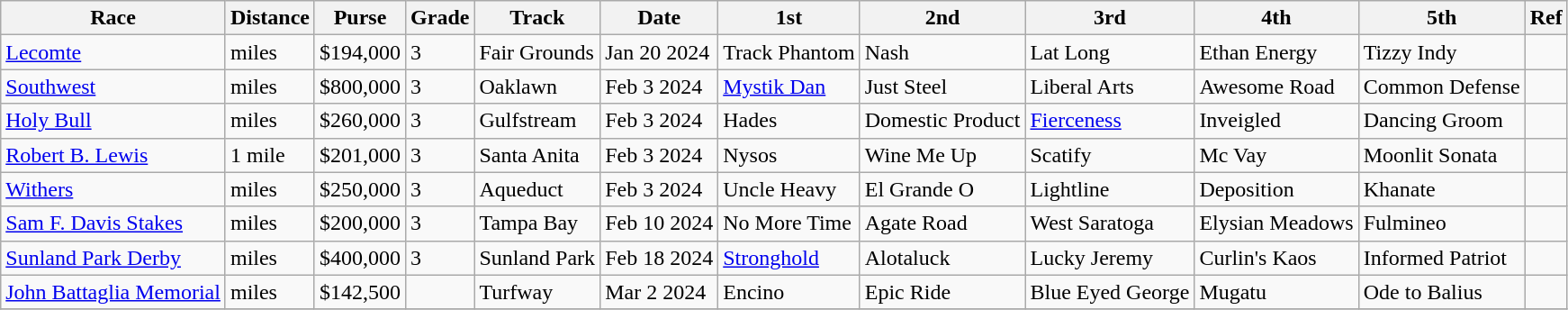<table class="wikitable">
<tr>
<th>Race</th>
<th>Distance</th>
<th>Purse</th>
<th>Grade</th>
<th>Track</th>
<th>Date</th>
<th>1st</th>
<th>2nd</th>
<th>3rd</th>
<th>4th</th>
<th>5th</th>
<th>Ref</th>
</tr>
<tr>
<td><a href='#'>Lecomte</a></td>
<td> miles</td>
<td align=right>$194,000</td>
<td>3</td>
<td>Fair Grounds</td>
<td>Jan 20 2024</td>
<td>Track Phantom</td>
<td>Nash</td>
<td>Lat Long</td>
<td>Ethan Energy</td>
<td>Tizzy Indy</td>
<td></td>
</tr>
<tr>
<td><a href='#'>Southwest</a></td>
<td> miles</td>
<td align=right>$800,000</td>
<td>3</td>
<td>Oaklawn</td>
<td>Feb 3 2024</td>
<td><a href='#'>Mystik Dan</a></td>
<td>Just Steel</td>
<td>Liberal Arts</td>
<td>Awesome Road</td>
<td>Common Defense</td>
<td></td>
</tr>
<tr>
<td><a href='#'>Holy Bull</a></td>
<td> miles</td>
<td align=right>$260,000</td>
<td>3</td>
<td>Gulfstream</td>
<td>Feb 3 2024</td>
<td>Hades</td>
<td>Domestic Product</td>
<td><a href='#'>Fierceness</a></td>
<td>Inveigled</td>
<td>Dancing Groom</td>
<td></td>
</tr>
<tr>
<td><a href='#'>Robert B. Lewis</a></td>
<td>1 mile</td>
<td align=right>$201,000</td>
<td>3</td>
<td>Santa Anita</td>
<td>Feb 3 2024</td>
<td>Nysos</td>
<td>Wine Me Up</td>
<td>Scatify</td>
<td>Mc Vay</td>
<td>Moonlit Sonata</td>
<td></td>
</tr>
<tr>
<td><a href='#'>Withers</a></td>
<td> miles</td>
<td align=right>$250,000</td>
<td>3</td>
<td>Aqueduct</td>
<td>Feb 3 2024</td>
<td>Uncle Heavy</td>
<td>El Grande O</td>
<td>Lightline</td>
<td>Deposition</td>
<td>Khanate</td>
<td></td>
</tr>
<tr>
<td><a href='#'>Sam F. Davis Stakes</a></td>
<td> miles</td>
<td align=right>$200,000</td>
<td>3</td>
<td>Tampa Bay</td>
<td>Feb 10 2024</td>
<td>No More Time</td>
<td>Agate Road</td>
<td>West Saratoga</td>
<td>Elysian Meadows</td>
<td>Fulmineo</td>
<td></td>
</tr>
<tr>
<td><a href='#'>Sunland Park Derby</a></td>
<td> miles</td>
<td align=right>$400,000</td>
<td>3</td>
<td>Sunland Park</td>
<td>Feb 18 2024</td>
<td><a href='#'>Stronghold</a></td>
<td>Alotaluck</td>
<td>Lucky Jeremy</td>
<td>Curlin's Kaos</td>
<td>Informed Patriot</td>
<td></td>
</tr>
<tr>
<td><a href='#'>John Battaglia Memorial</a></td>
<td> miles</td>
<td align=right>$142,500</td>
<td></td>
<td>Turfway</td>
<td>Mar 2 2024</td>
<td>Encino</td>
<td>Epic Ride</td>
<td>Blue Eyed George</td>
<td>Mugatu</td>
<td>Ode to Balius</td>
<td></td>
</tr>
<tr>
</tr>
</table>
